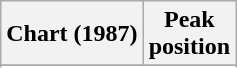<table class="wikitable sortable plainrowheaders" style="text-align:center">
<tr>
<th>Chart (1987)</th>
<th>Peak<br>position</th>
</tr>
<tr>
</tr>
<tr>
</tr>
<tr>
</tr>
<tr>
</tr>
<tr>
</tr>
<tr>
</tr>
<tr>
</tr>
</table>
